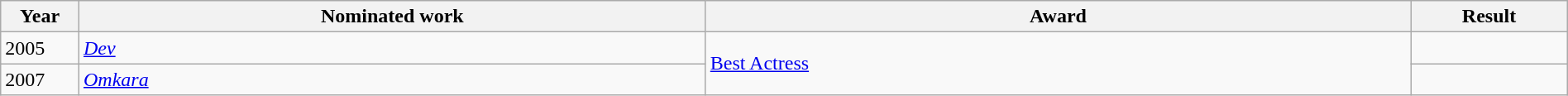<table class="wikitable sortable" width=100%>
<tr>
<th width=5%>Year</th>
<th width=40%>Nominated work</th>
<th width=45%>Award</th>
<th width=10%>Result</th>
</tr>
<tr>
<td>2005</td>
<td><em><a href='#'>Dev</a></em></td>
<td rowspan="2"><a href='#'>Best Actress</a></td>
<td></td>
</tr>
<tr>
<td>2007</td>
<td><em><a href='#'>Omkara</a></em></td>
<td></td>
</tr>
</table>
